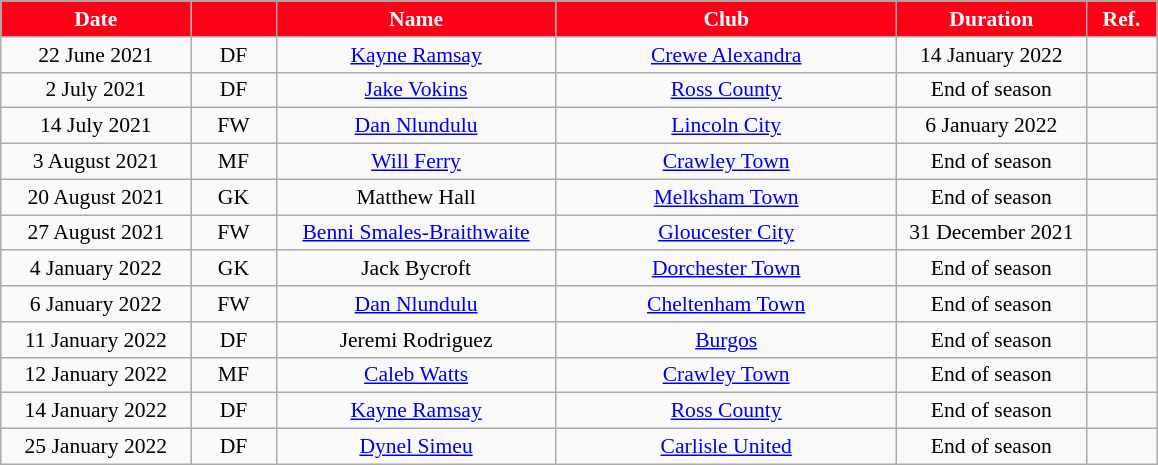<table class="wikitable" style="text-align:center; font-size:90%; ">
<tr>
<th style="background:#FF0018; color:#FFFFFF; width:120px;">Date</th>
<th style="background:#FF0018; color:#FFFFFF; width:50px;"></th>
<th style="background:#FF0018; color:#FFFFFF; width:180px;">Name</th>
<th style="background:#FF0018; color:#FFFFFF; width:220px;">Club</th>
<th style="background:#FF0018; color:#FFFFFF; width:120px;">Duration</th>
<th style="background:#FF0018; color:#FFFFFF; width:40px;">Ref.</th>
</tr>
<tr>
<td>22 June 2021</td>
<td align="center">DF</td>
<td> <a href='#'>Kayne Ramsay</a></td>
<td> <a href='#'>Crewe Alexandra</a></td>
<td>14 January 2022</td>
<td align="center"></td>
</tr>
<tr>
<td>2 July 2021</td>
<td align="center">DF</td>
<td> <a href='#'>Jake Vokins</a></td>
<td> <a href='#'>Ross County</a></td>
<td>End of season</td>
<td align="center"></td>
</tr>
<tr>
<td>14 July 2021</td>
<td align="center">FW</td>
<td> <a href='#'>Dan Nlundulu</a></td>
<td> <a href='#'>Lincoln City</a></td>
<td>6 January 2022</td>
<td align="center"></td>
</tr>
<tr>
<td>3 August 2021</td>
<td align="center">MF</td>
<td> <a href='#'>Will Ferry</a></td>
<td> <a href='#'>Crawley Town</a></td>
<td>End of season</td>
<td align="center"></td>
</tr>
<tr>
<td>20 August 2021</td>
<td align="center">GK</td>
<td> Matthew Hall</td>
<td> <a href='#'>Melksham Town</a></td>
<td>End of season</td>
<td align="center"></td>
</tr>
<tr>
<td>27 August 2021</td>
<td align="center">FW</td>
<td> <a href='#'>Benni Smales-Braithwaite</a></td>
<td> <a href='#'>Gloucester City</a></td>
<td>31 December 2021</td>
<td align="center"></td>
</tr>
<tr>
<td>4 January 2022</td>
<td align="center">GK</td>
<td> Jack Bycroft</td>
<td> <a href='#'>Dorchester Town</a></td>
<td>End of season</td>
<td align="center"></td>
</tr>
<tr>
<td>6 January 2022</td>
<td align="center">FW</td>
<td> <a href='#'>Dan Nlundulu</a></td>
<td> <a href='#'>Cheltenham Town</a></td>
<td>End of season</td>
<td align="center"></td>
</tr>
<tr>
<td>11 January 2022</td>
<td>DF</td>
<td> Jeremi Rodriguez</td>
<td> <a href='#'>Burgos</a></td>
<td>End of season</td>
<td align="center"></td>
</tr>
<tr>
<td>12 January 2022</td>
<td>MF</td>
<td> <a href='#'>Caleb Watts</a></td>
<td> <a href='#'>Crawley Town</a></td>
<td>End of season</td>
<td align="center"></td>
</tr>
<tr>
<td>14 January 2022</td>
<td>DF</td>
<td> <a href='#'>Kayne Ramsay</a></td>
<td> <a href='#'>Ross County</a></td>
<td>End of season</td>
<td align="center"></td>
</tr>
<tr>
<td>25 January 2022</td>
<td>DF</td>
<td> <a href='#'>Dynel Simeu</a></td>
<td> <a href='#'>Carlisle United</a></td>
<td>End of season</td>
<td align="center"></td>
</tr>
</table>
